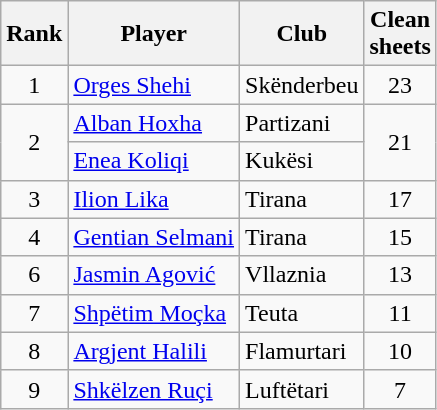<table class="wikitable" style="text-align:center">
<tr>
<th>Rank</th>
<th>Player</th>
<th>Club</th>
<th>Clean<br>sheets</th>
</tr>
<tr>
<td>1</td>
<td align="left"> <a href='#'>Orges Shehi</a></td>
<td align="left">Skënderbeu</td>
<td>23</td>
</tr>
<tr>
<td rowspan="2">2</td>
<td align="left"> <a href='#'>Alban Hoxha</a></td>
<td align="left">Partizani</td>
<td rowspan="2">21</td>
</tr>
<tr>
<td align="left"> <a href='#'>Enea Koliqi</a></td>
<td align="left">Kukësi</td>
</tr>
<tr>
<td>3</td>
<td align="left"> <a href='#'>Ilion Lika</a></td>
<td align="left">Tirana</td>
<td>17</td>
</tr>
<tr>
<td>4</td>
<td align="left"> <a href='#'>Gentian Selmani</a></td>
<td align="left">Tirana</td>
<td>15</td>
</tr>
<tr>
<td>6</td>
<td align="left"> <a href='#'>Jasmin Agović</a></td>
<td align="left">Vllaznia</td>
<td>13</td>
</tr>
<tr>
<td>7</td>
<td align="left"> <a href='#'>Shpëtim Moçka</a></td>
<td align="left">Teuta</td>
<td>11</td>
</tr>
<tr>
<td>8</td>
<td align="left"> <a href='#'>Argjent Halili</a></td>
<td align="left">Flamurtari</td>
<td>10</td>
</tr>
<tr>
<td>9</td>
<td align="left"> <a href='#'>Shkëlzen Ruçi</a></td>
<td align="left">Luftëtari</td>
<td>7</td>
</tr>
</table>
